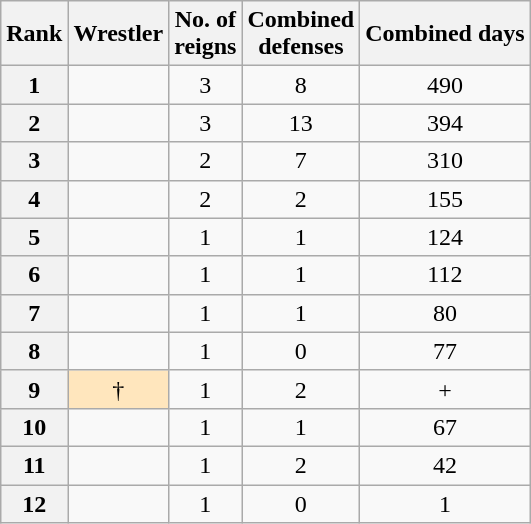<table class="wikitable sortable" style="text-align: center">
<tr>
<th>Rank</th>
<th>Wrestler</th>
<th>No. of<br>reigns</th>
<th>Combined <br>defenses</th>
<th>Combined days</th>
</tr>
<tr>
<th>1</th>
<td></td>
<td>3</td>
<td>8</td>
<td>490</td>
</tr>
<tr>
<th>2</th>
<td></td>
<td>3</td>
<td>13</td>
<td>394</td>
</tr>
<tr>
<th>3</th>
<td></td>
<td>2</td>
<td>7</td>
<td>310</td>
</tr>
<tr>
<th>4</th>
<td></td>
<td>2</td>
<td>2</td>
<td>155</td>
</tr>
<tr>
<th>5</th>
<td></td>
<td>1</td>
<td>1</td>
<td>124</td>
</tr>
<tr>
<th>6</th>
<td></td>
<td>1</td>
<td>1</td>
<td>112</td>
</tr>
<tr>
<th>7</th>
<td></td>
<td>1</td>
<td>1</td>
<td>80</td>
</tr>
<tr>
<th>8</th>
<td></td>
<td>1</td>
<td>0</td>
<td>77</td>
</tr>
<tr>
<th>9</th>
<td style="background-color:#FFE6BD"> †</td>
<td>1</td>
<td>2</td>
<td>+</td>
</tr>
<tr>
<th>10</th>
<td></td>
<td>1</td>
<td>1</td>
<td>67</td>
</tr>
<tr>
<th>11</th>
<td></td>
<td>1</td>
<td>2</td>
<td>42</td>
</tr>
<tr>
<th>12</th>
<td></td>
<td>1</td>
<td>0</td>
<td>1</td>
</tr>
</table>
